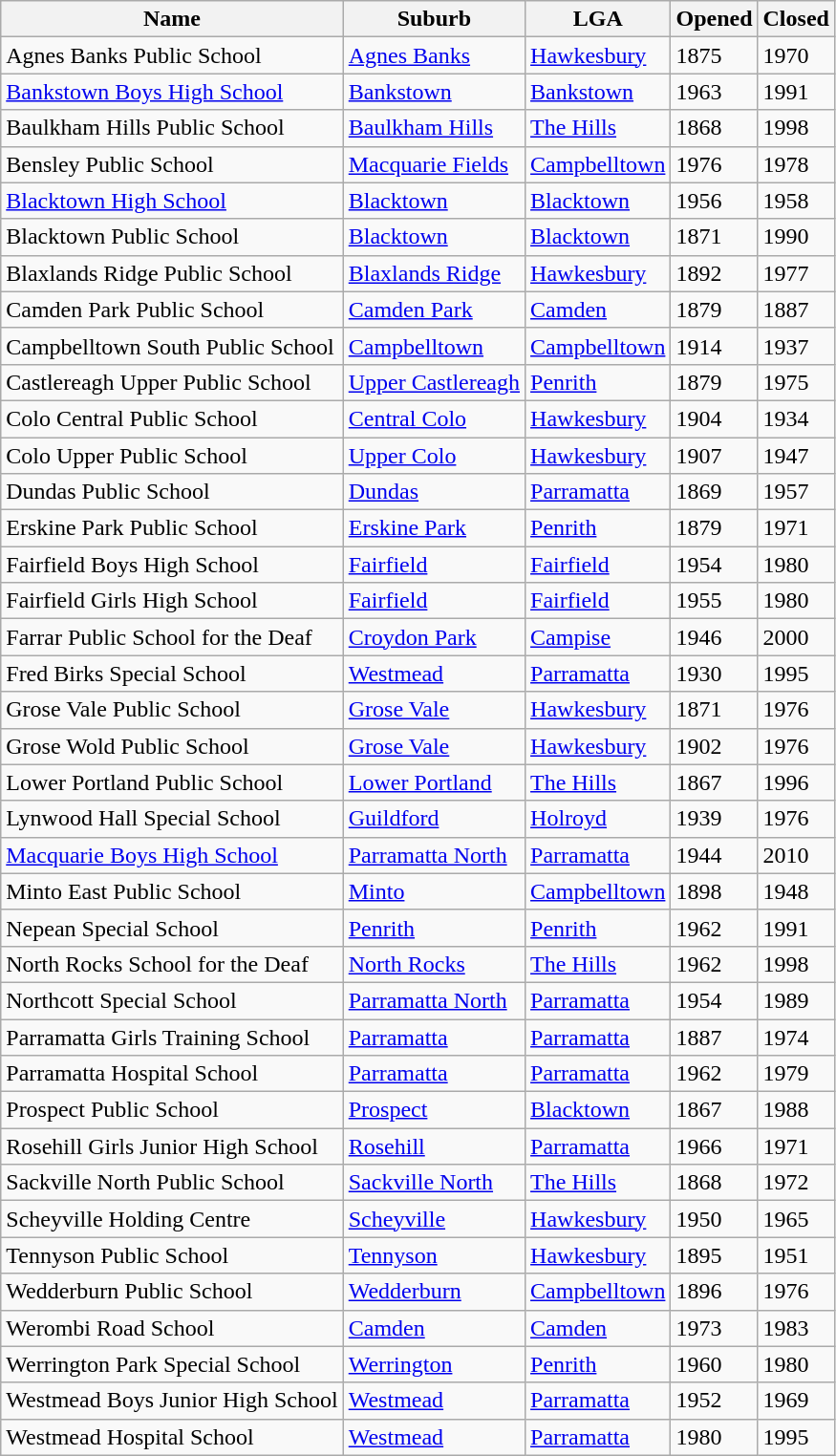<table class="wikitable sortable">
<tr>
<th>Name</th>
<th>Suburb</th>
<th>LGA</th>
<th>Opened</th>
<th>Closed</th>
</tr>
<tr>
<td>Agnes Banks Public School</td>
<td><a href='#'>Agnes Banks</a></td>
<td><a href='#'>Hawkesbury</a></td>
<td>1875</td>
<td>1970</td>
</tr>
<tr>
<td><a href='#'>Bankstown Boys High School</a></td>
<td><a href='#'>Bankstown</a></td>
<td><a href='#'>Bankstown</a></td>
<td>1963</td>
<td>1991</td>
</tr>
<tr>
<td>Baulkham Hills Public School</td>
<td><a href='#'>Baulkham Hills</a></td>
<td><a href='#'>The Hills</a></td>
<td>1868</td>
<td>1998</td>
</tr>
<tr>
<td>Bensley Public School</td>
<td><a href='#'>Macquarie Fields</a></td>
<td><a href='#'>Campbelltown</a></td>
<td>1976</td>
<td>1978</td>
</tr>
<tr>
<td><a href='#'>Blacktown High School</a></td>
<td><a href='#'>Blacktown</a></td>
<td><a href='#'>Blacktown</a></td>
<td>1956</td>
<td>1958</td>
</tr>
<tr>
<td>Blacktown Public School</td>
<td><a href='#'>Blacktown</a></td>
<td><a href='#'>Blacktown</a></td>
<td>1871</td>
<td>1990</td>
</tr>
<tr>
<td>Blaxlands Ridge Public School</td>
<td><a href='#'>Blaxlands Ridge</a></td>
<td><a href='#'>Hawkesbury</a></td>
<td>1892</td>
<td>1977</td>
</tr>
<tr>
<td>Camden Park Public School</td>
<td><a href='#'>Camden Park</a></td>
<td><a href='#'>Camden</a></td>
<td>1879</td>
<td>1887</td>
</tr>
<tr>
<td>Campbelltown South Public School</td>
<td><a href='#'>Campbelltown</a></td>
<td><a href='#'>Campbelltown</a></td>
<td>1914</td>
<td>1937</td>
</tr>
<tr>
<td>Castlereagh Upper Public School</td>
<td><a href='#'>Upper Castlereagh</a></td>
<td><a href='#'>Penrith</a></td>
<td>1879</td>
<td>1975</td>
</tr>
<tr>
<td>Colo Central Public School</td>
<td><a href='#'>Central Colo</a></td>
<td><a href='#'>Hawkesbury</a></td>
<td>1904</td>
<td>1934</td>
</tr>
<tr>
<td>Colo Upper Public School</td>
<td><a href='#'>Upper Colo</a></td>
<td><a href='#'>Hawkesbury</a></td>
<td>1907</td>
<td>1947</td>
</tr>
<tr>
<td>Dundas Public School</td>
<td><a href='#'>Dundas</a></td>
<td><a href='#'>Parramatta</a></td>
<td>1869</td>
<td>1957</td>
</tr>
<tr>
<td>Erskine Park Public School</td>
<td><a href='#'>Erskine Park</a></td>
<td><a href='#'>Penrith</a></td>
<td>1879</td>
<td>1971</td>
</tr>
<tr>
<td>Fairfield Boys High School</td>
<td><a href='#'>Fairfield</a></td>
<td><a href='#'>Fairfield</a></td>
<td>1954</td>
<td>1980</td>
</tr>
<tr>
<td>Fairfield Girls High School</td>
<td><a href='#'>Fairfield</a></td>
<td><a href='#'>Fairfield</a></td>
<td>1955</td>
<td>1980</td>
</tr>
<tr>
<td>Farrar Public School for the Deaf</td>
<td><a href='#'>Croydon Park</a></td>
<td><a href='#'>Campise</a></td>
<td>1946</td>
<td>2000</td>
</tr>
<tr>
<td>Fred Birks Special School</td>
<td><a href='#'>Westmead</a></td>
<td><a href='#'>Parramatta</a></td>
<td>1930</td>
<td>1995</td>
</tr>
<tr>
<td>Grose Vale Public School</td>
<td><a href='#'>Grose Vale</a></td>
<td><a href='#'>Hawkesbury</a></td>
<td>1871</td>
<td>1976</td>
</tr>
<tr>
<td>Grose Wold Public School</td>
<td><a href='#'>Grose Vale</a></td>
<td><a href='#'>Hawkesbury</a></td>
<td>1902</td>
<td>1976</td>
</tr>
<tr>
<td>Lower Portland Public School</td>
<td><a href='#'>Lower Portland</a></td>
<td><a href='#'>The Hills</a></td>
<td>1867</td>
<td>1996</td>
</tr>
<tr>
<td>Lynwood Hall Special School</td>
<td><a href='#'>Guildford</a></td>
<td><a href='#'>Holroyd</a></td>
<td>1939</td>
<td>1976</td>
</tr>
<tr>
<td><a href='#'>Macquarie Boys High School</a></td>
<td><a href='#'>Parramatta North</a></td>
<td><a href='#'>Parramatta</a></td>
<td>1944</td>
<td>2010</td>
</tr>
<tr>
<td>Minto East Public School</td>
<td><a href='#'>Minto</a></td>
<td><a href='#'>Campbelltown</a></td>
<td>1898</td>
<td>1948</td>
</tr>
<tr>
<td>Nepean Special School</td>
<td><a href='#'>Penrith</a></td>
<td><a href='#'>Penrith</a></td>
<td>1962</td>
<td>1991</td>
</tr>
<tr>
<td>North Rocks School for the Deaf</td>
<td><a href='#'>North Rocks</a></td>
<td><a href='#'>The Hills</a></td>
<td>1962</td>
<td>1998</td>
</tr>
<tr>
<td>Northcott Special School</td>
<td><a href='#'>Parramatta North</a></td>
<td><a href='#'>Parramatta</a></td>
<td>1954</td>
<td>1989</td>
</tr>
<tr>
<td>Parramatta Girls Training School</td>
<td><a href='#'>Parramatta</a></td>
<td><a href='#'>Parramatta</a></td>
<td>1887</td>
<td>1974</td>
</tr>
<tr>
<td>Parramatta Hospital School</td>
<td><a href='#'>Parramatta</a></td>
<td><a href='#'>Parramatta</a></td>
<td>1962</td>
<td>1979</td>
</tr>
<tr>
<td>Prospect Public School</td>
<td><a href='#'>Prospect</a></td>
<td><a href='#'>Blacktown</a></td>
<td>1867</td>
<td>1988</td>
</tr>
<tr>
<td>Rosehill Girls Junior High School</td>
<td><a href='#'>Rosehill</a></td>
<td><a href='#'>Parramatta</a></td>
<td>1966</td>
<td>1971</td>
</tr>
<tr>
<td>Sackville North Public School</td>
<td><a href='#'>Sackville North</a></td>
<td><a href='#'>The Hills</a></td>
<td>1868</td>
<td>1972</td>
</tr>
<tr>
<td>Scheyville Holding Centre</td>
<td><a href='#'>Scheyville</a></td>
<td><a href='#'>Hawkesbury</a></td>
<td>1950</td>
<td>1965</td>
</tr>
<tr>
<td>Tennyson Public School</td>
<td><a href='#'>Tennyson</a></td>
<td><a href='#'>Hawkesbury</a></td>
<td>1895</td>
<td>1951</td>
</tr>
<tr>
<td>Wedderburn Public School</td>
<td><a href='#'>Wedderburn</a></td>
<td><a href='#'>Campbelltown</a></td>
<td>1896</td>
<td>1976</td>
</tr>
<tr>
<td>Werombi Road School</td>
<td><a href='#'>Camden</a></td>
<td><a href='#'>Camden</a></td>
<td>1973</td>
<td>1983</td>
</tr>
<tr>
<td>Werrington Park Special School</td>
<td><a href='#'>Werrington</a></td>
<td><a href='#'>Penrith</a></td>
<td>1960</td>
<td>1980</td>
</tr>
<tr>
<td>Westmead Boys Junior High School</td>
<td><a href='#'>Westmead</a></td>
<td><a href='#'>Parramatta</a></td>
<td>1952</td>
<td>1969</td>
</tr>
<tr ||This was in fact a High School and was actually called Westmead Boy's Junior Technical High and catered for years 7 to 10 under the current system>
<td>Westmead Hospital School</td>
<td><a href='#'>Westmead</a></td>
<td><a href='#'>Parramatta</a></td>
<td>1980</td>
<td>1995</td>
</tr>
</table>
